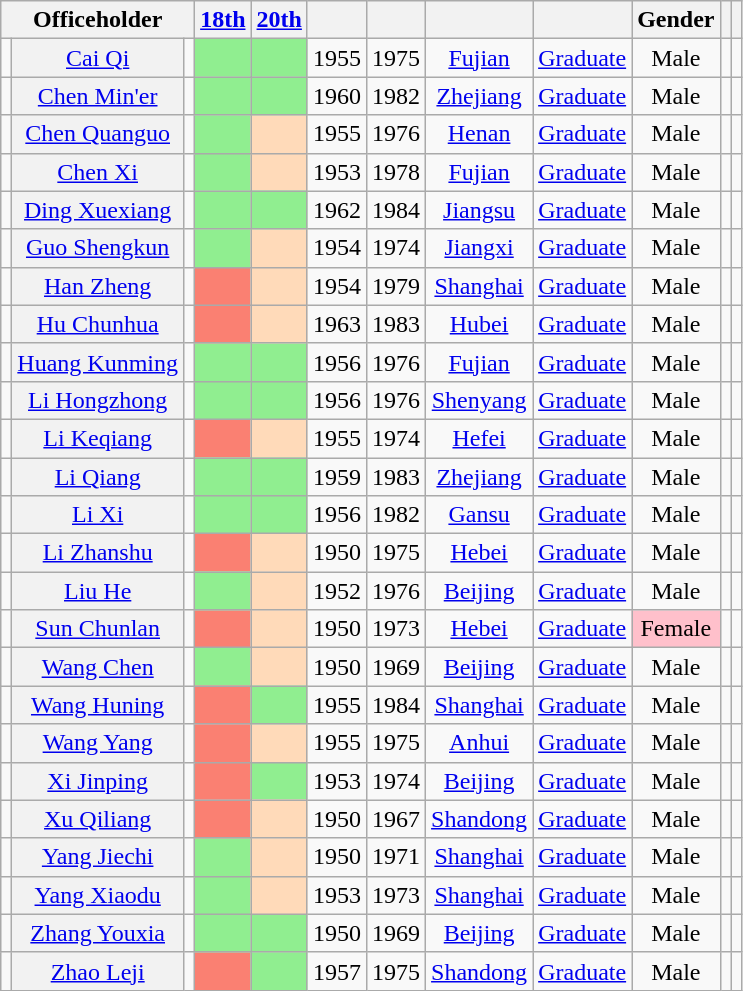<table class="wikitable sortable" style=text-align:center>
<tr>
<th scope=col colspan="3">Officeholder</th>
<th scope=col><a href='#'>18th</a></th>
<th scope=col><a href='#'>20th</a></th>
<th scope=col></th>
<th scope=col></th>
<th scope=col></th>
<th scope=col></th>
<th scope=col>Gender</th>
<th scope=col></th>
<th scope=col class="unsortable"></th>
</tr>
<tr>
<td></td>
<th align="center" scope="row" style="font-weight:normal;"><a href='#'>Cai Qi</a></th>
<td></td>
<td bgcolor = LightGreen></td>
<td bgcolor = LightGreen></td>
<td>1955</td>
<td>1975</td>
<td><a href='#'>Fujian</a></td>
<td><a href='#'>Graduate</a></td>
<td>Male</td>
<td></td>
<td></td>
</tr>
<tr>
<td></td>
<th align="center" scope="row" style="font-weight:normal;"><a href='#'>Chen Min'er</a></th>
<td></td>
<td bgcolor = LightGreen></td>
<td bgcolor = LightGreen></td>
<td>1960</td>
<td>1982</td>
<td><a href='#'>Zhejiang</a></td>
<td><a href='#'>Graduate</a></td>
<td>Male</td>
<td></td>
<td></td>
</tr>
<tr>
<td></td>
<th align="center" scope="row" style="font-weight:normal;"><a href='#'>Chen Quanguo</a></th>
<td></td>
<td bgcolor = LightGreen></td>
<td bgcolor = PeachPuff></td>
<td>1955</td>
<td>1976</td>
<td><a href='#'>Henan</a></td>
<td><a href='#'>Graduate</a></td>
<td>Male</td>
<td></td>
<td></td>
</tr>
<tr>
<td></td>
<th align="center" scope="row" style="font-weight:normal;"><a href='#'>Chen Xi</a></th>
<td></td>
<td bgcolor = LightGreen></td>
<td bgcolor = PeachPuff></td>
<td>1953</td>
<td>1978</td>
<td><a href='#'>Fujian</a></td>
<td><a href='#'>Graduate</a></td>
<td>Male</td>
<td></td>
<td></td>
</tr>
<tr>
<td></td>
<th align="center" scope="row" style="font-weight:normal;"><a href='#'>Ding Xuexiang</a></th>
<td></td>
<td bgcolor = LightGreen></td>
<td bgcolor = LightGreen></td>
<td>1962</td>
<td>1984</td>
<td><a href='#'>Jiangsu</a></td>
<td><a href='#'>Graduate</a></td>
<td>Male</td>
<td></td>
<td></td>
</tr>
<tr>
<td></td>
<th align="center" scope="row" style="font-weight:normal;"><a href='#'>Guo Shengkun</a></th>
<td></td>
<td bgcolor = LightGreen></td>
<td bgcolor = PeachPuff></td>
<td>1954</td>
<td>1974</td>
<td><a href='#'>Jiangxi</a></td>
<td><a href='#'>Graduate</a></td>
<td>Male</td>
<td></td>
<td></td>
</tr>
<tr>
<td></td>
<th align="center" scope="row" style="font-weight:normal;"><a href='#'>Han Zheng</a></th>
<td></td>
<td bgcolor = Salmon></td>
<td bgcolor = PeachPuff></td>
<td>1954</td>
<td>1979</td>
<td><a href='#'>Shanghai</a></td>
<td><a href='#'>Graduate</a></td>
<td>Male</td>
<td></td>
<td></td>
</tr>
<tr>
<td></td>
<th align="center" scope="row" style="font-weight:normal;"><a href='#'>Hu Chunhua</a></th>
<td></td>
<td bgcolor = Salmon></td>
<td bgcolor = PeachPuff></td>
<td>1963</td>
<td>1983</td>
<td><a href='#'>Hubei</a></td>
<td><a href='#'>Graduate</a></td>
<td>Male</td>
<td></td>
<td></td>
</tr>
<tr>
<td></td>
<th align="center" scope="row" style="font-weight:normal;"><a href='#'>Huang&nbsp;Kunming</a></th>
<td></td>
<td bgcolor = LightGreen></td>
<td bgcolor = LightGreen></td>
<td>1956</td>
<td>1976</td>
<td><a href='#'>Fujian</a></td>
<td><a href='#'>Graduate</a></td>
<td>Male</td>
<td></td>
<td></td>
</tr>
<tr>
<td></td>
<th align="center" scope="row" style="font-weight:normal;"><a href='#'>Li Hongzhong</a></th>
<td></td>
<td bgcolor = LightGreen></td>
<td bgcolor = LightGreen></td>
<td>1956</td>
<td>1976</td>
<td><a href='#'>Shenyang</a></td>
<td><a href='#'>Graduate</a></td>
<td>Male</td>
<td></td>
<td></td>
</tr>
<tr>
<td></td>
<th align="center" scope="row" style="font-weight:normal;"><a href='#'>Li Keqiang</a></th>
<td></td>
<td bgcolor = Salmon></td>
<td bgcolor = PeachPuff></td>
<td>1955</td>
<td>1974</td>
<td><a href='#'>Hefei</a></td>
<td><a href='#'>Graduate</a></td>
<td>Male</td>
<td></td>
<td></td>
</tr>
<tr>
<td></td>
<th align="center" scope="row" style="font-weight:normal;"><a href='#'>Li Qiang</a></th>
<td></td>
<td bgcolor = LightGreen></td>
<td bgcolor = LightGreen></td>
<td>1959</td>
<td>1983</td>
<td><a href='#'>Zhejiang</a></td>
<td><a href='#'>Graduate</a></td>
<td>Male</td>
<td></td>
<td></td>
</tr>
<tr>
<td></td>
<th align="center" scope="row" style="font-weight:normal;"><a href='#'>Li Xi</a></th>
<td></td>
<td bgcolor = LightGreen></td>
<td bgcolor = LightGreen></td>
<td>1956</td>
<td>1982</td>
<td><a href='#'>Gansu</a></td>
<td><a href='#'>Graduate</a></td>
<td>Male</td>
<td></td>
<td></td>
</tr>
<tr>
<td></td>
<th align="center" scope="row" style="font-weight:normal;"><a href='#'>Li Zhanshu</a></th>
<td></td>
<td bgcolor = Salmon></td>
<td bgcolor = PeachPuff></td>
<td>1950</td>
<td>1975</td>
<td><a href='#'>Hebei</a></td>
<td><a href='#'>Graduate</a></td>
<td>Male</td>
<td></td>
<td></td>
</tr>
<tr>
<td></td>
<th align="center" scope="row" style="font-weight:normal;"><a href='#'>Liu He</a></th>
<td></td>
<td bgcolor = LightGreen></td>
<td bgcolor = PeachPuff></td>
<td>1952</td>
<td>1976</td>
<td><a href='#'>Beijing</a></td>
<td><a href='#'>Graduate</a></td>
<td>Male</td>
<td></td>
<td></td>
</tr>
<tr>
<td></td>
<th align="center" scope="row" style="font-weight:normal;"><a href='#'>Sun Chunlan</a></th>
<td></td>
<td bgcolor = Salmon></td>
<td bgcolor = PeachPuff></td>
<td>1950</td>
<td>1973</td>
<td><a href='#'>Hebei</a></td>
<td><a href='#'>Graduate</a></td>
<td style="background: Pink">Female</td>
<td></td>
<td></td>
</tr>
<tr>
<td></td>
<th align="center" scope="row" style="font-weight:normal;"><a href='#'>Wang Chen</a></th>
<td></td>
<td bgcolor = LightGreen></td>
<td bgcolor = PeachPuff></td>
<td>1950</td>
<td>1969</td>
<td><a href='#'>Beijing</a></td>
<td><a href='#'>Graduate</a></td>
<td>Male</td>
<td></td>
<td></td>
</tr>
<tr>
<td></td>
<th align="center" scope="row" style="font-weight:normal;"><a href='#'>Wang Huning</a></th>
<td></td>
<td bgcolor = Salmon></td>
<td bgcolor = LightGreen></td>
<td>1955</td>
<td>1984</td>
<td><a href='#'>Shanghai</a></td>
<td><a href='#'>Graduate</a></td>
<td>Male</td>
<td></td>
<td></td>
</tr>
<tr>
<td></td>
<th align="center" scope="row" style="font-weight:normal;"><a href='#'>Wang Yang</a></th>
<td></td>
<td bgcolor = Salmon></td>
<td bgcolor = PeachPuff></td>
<td>1955</td>
<td>1975</td>
<td><a href='#'>Anhui</a></td>
<td><a href='#'>Graduate</a></td>
<td>Male</td>
<td></td>
<td></td>
</tr>
<tr>
<td></td>
<th align="center" scope="row" style="font-weight:normal;"><a href='#'>Xi Jinping</a></th>
<td></td>
<td bgcolor = Salmon></td>
<td bgcolor = LightGreen></td>
<td>1953</td>
<td>1974</td>
<td><a href='#'>Beijing</a></td>
<td><a href='#'>Graduate</a></td>
<td>Male</td>
<td></td>
<td></td>
</tr>
<tr>
<td></td>
<th align="center" scope="row" style="font-weight:normal;"><a href='#'>Xu Qiliang</a></th>
<td></td>
<td bgcolor = Salmon></td>
<td bgcolor = PeachPuff></td>
<td>1950</td>
<td>1967</td>
<td><a href='#'>Shandong</a></td>
<td><a href='#'>Graduate</a></td>
<td>Male</td>
<td></td>
<td></td>
</tr>
<tr>
<td></td>
<th align="center" scope="row" style="font-weight:normal;"><a href='#'>Yang Jiechi</a></th>
<td></td>
<td bgcolor = LightGreen></td>
<td bgcolor = PeachPuff></td>
<td>1950</td>
<td>1971</td>
<td><a href='#'>Shanghai</a></td>
<td><a href='#'>Graduate</a></td>
<td>Male</td>
<td></td>
<td></td>
</tr>
<tr>
<td></td>
<th align="center" scope="row" style="font-weight:normal;"><a href='#'>Yang Xiaodu</a></th>
<td></td>
<td bgcolor = LightGreen></td>
<td bgcolor = PeachPuff></td>
<td>1953</td>
<td>1973</td>
<td><a href='#'>Shanghai</a></td>
<td><a href='#'>Graduate</a></td>
<td>Male</td>
<td></td>
<td></td>
</tr>
<tr>
<td></td>
<th align="center" scope="row" style="font-weight:normal;"><a href='#'>Zhang Youxia</a></th>
<td></td>
<td bgcolor = LightGreen></td>
<td bgcolor = LightGreen></td>
<td>1950</td>
<td>1969</td>
<td><a href='#'>Beijing</a></td>
<td><a href='#'>Graduate</a></td>
<td>Male</td>
<td></td>
<td></td>
</tr>
<tr>
<td></td>
<th align="center" scope="row" style="font-weight:normal;"><a href='#'>Zhao Leji</a></th>
<td></td>
<td bgcolor = Salmon></td>
<td bgcolor = LightGreen></td>
<td>1957</td>
<td>1975</td>
<td><a href='#'>Shandong</a></td>
<td><a href='#'>Graduate</a></td>
<td>Male</td>
<td></td>
<td></td>
</tr>
</table>
